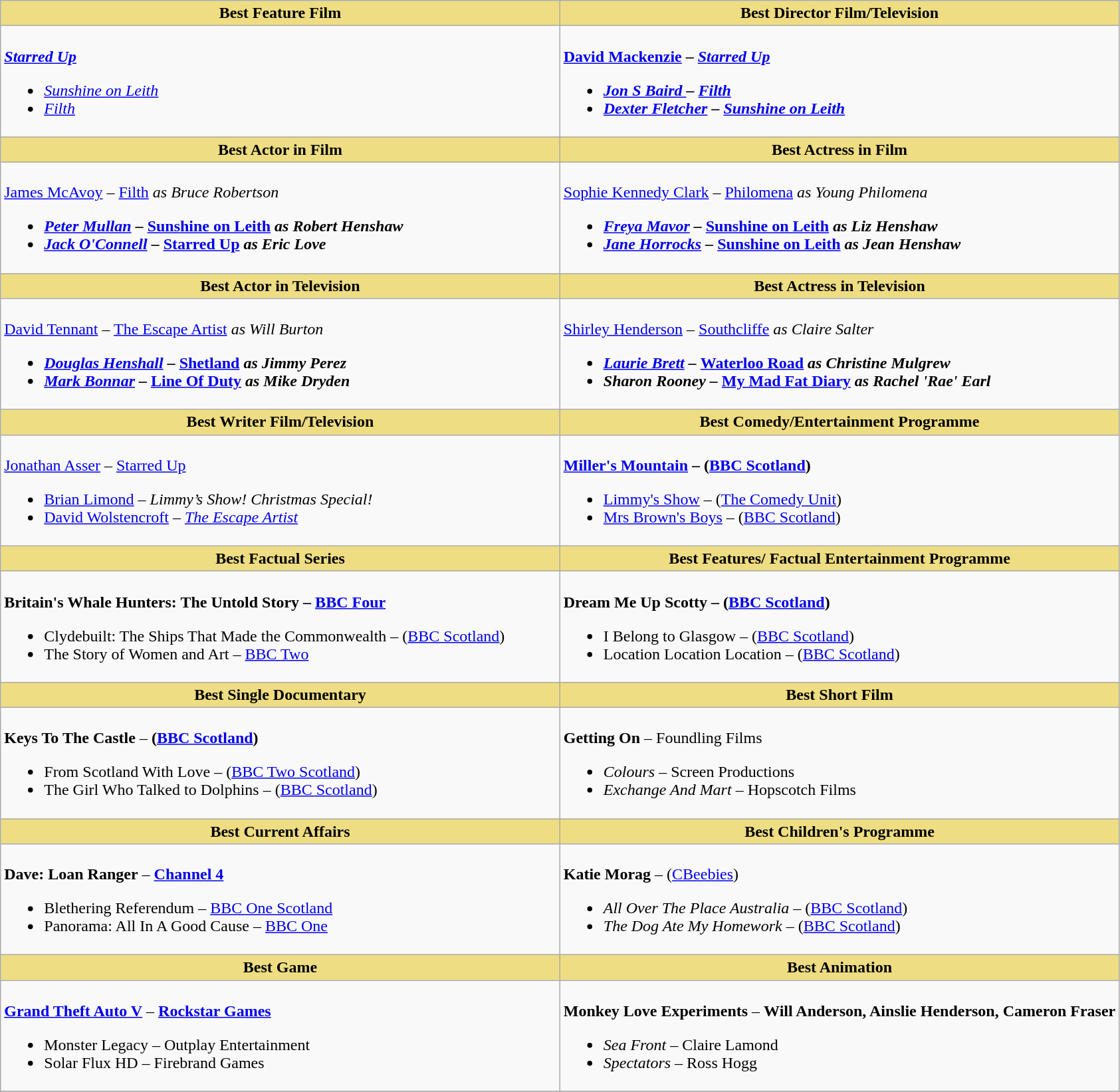<table class=wikitable>
<tr>
<th style="background:#EEDD82; width:50%">Best Feature Film</th>
<th style="background:#EEDD82; width:50%">Best Director Film/Television</th>
</tr>
<tr>
<td valign="top"><br><strong><em><a href='#'>Starred Up</a></em></strong><ul><li><em><a href='#'>Sunshine on Leith</a></em></li><li><em><a href='#'> Filth</a></em></li></ul></td>
<td valign="top"><br><strong><a href='#'>David Mackenzie</a> – <em><a href='#'>Starred Up</a><strong><em><ul><li><a href='#'>Jon S Baird </a> – </em><a href='#'> Filth</a><em></li><li><a href='#'>Dexter Fletcher</a> – </em><a href='#'>Sunshine on Leith</a><em></li></ul></td>
</tr>
<tr>
<th style="background:#EEDD82; width:50%">Best Actor in Film</th>
<th style="background:#EEDD82; width:50%">Best Actress in Film</th>
</tr>
<tr>
<td valign="top"><br></strong><a href='#'>James McAvoy</a> – </em><a href='#'> Filth</a><em> as Bruce Robertson<strong><ul><li><a href='#'>Peter Mullan</a> – </em><a href='#'>Sunshine on Leith</a><em> as Robert Henshaw</li><li><a href='#'>Jack O'Connell</a> – </em><a href='#'>Starred Up</a><em> as Eric Love</li></ul></td>
<td valign="top"><br></strong><a href='#'>Sophie Kennedy Clark</a> – </em><a href='#'>Philomena</a><em> as Young Philomena<strong><ul><li><a href='#'>Freya Mavor</a> – </em><a href='#'>Sunshine on Leith</a><em> as Liz Henshaw</li><li><a href='#'>Jane Horrocks</a> – </em><a href='#'>Sunshine on Leith</a><em> as Jean Henshaw</li></ul></td>
</tr>
<tr>
<th style="background:#EEDD82; width:50%">Best Actor in Television</th>
<th style="background:#EEDD82; width:50%">Best Actress in Television</th>
</tr>
<tr>
<td valign="top"><br></strong><a href='#'>David Tennant</a> – </em><a href='#'>The Escape Artist</a><em> as Will Burton<strong><ul><li><a href='#'>Douglas Henshall</a> – </em><a href='#'>Shetland</a><em> as Jimmy Perez</li><li><a href='#'>Mark Bonnar</a> – </em><a href='#'>Line Of Duty</a><em> as Mike Dryden</li></ul></td>
<td valign="top"><br></strong><a href='#'>Shirley Henderson</a> – </em><a href='#'>Southcliffe</a><em> as Claire Salter<strong><ul><li><a href='#'>Laurie Brett</a> – </em><a href='#'>Waterloo Road</a><em> as Christine Mulgrew</li><li>Sharon Rooney – </em><a href='#'>My Mad Fat Diary</a><em> as Rachel 'Rae' Earl</li></ul></td>
</tr>
<tr>
<th style="background:#EEDD82; width:50%">Best Writer Film/Television</th>
<th style="background:#EEDD82; width:50%">Best Comedy/Entertainment Programme</th>
</tr>
<tr>
<td valign="top"><br></strong><a href='#'>Jonathan Asser</a> – </em><a href='#'>Starred Up</a></em></strong><ul><li><a href='#'>Brian Limond</a> – <em>Limmy’s Show! Christmas Special!</em></li><li><a href='#'>David Wolstencroft</a> – <em><a href='#'>The Escape Artist</a></em></li></ul></td>
<td valign="top"><br><strong><a href='#'>Miller's Mountain</a> – (<a href='#'>BBC Scotland</a>)</strong><ul><li><a href='#'>Limmy's Show</a> – (<a href='#'>The Comedy Unit</a>)</li><li><a href='#'>Mrs Brown's Boys</a> – (<a href='#'>BBC Scotland</a>)</li></ul></td>
</tr>
<tr>
<th style="background:#EEDD82; width:50%">Best Factual Series</th>
<th style="background:#EEDD82; width:50%">Best Features/ Factual Entertainment Programme</th>
</tr>
<tr>
<td valign="top"><br><strong>Britain's Whale Hunters: The Untold Story – <a href='#'>BBC Four</a></strong><ul><li>Clydebuilt: The Ships That Made the Commonwealth – (<a href='#'>BBC Scotland</a>)</li><li>The Story of Women and Art – <a href='#'>BBC Two</a></li></ul></td>
<td valign="top"><br><strong>Dream Me Up Scotty – (<a href='#'>BBC Scotland</a>)</strong><ul><li>I Belong to Glasgow – (<a href='#'>BBC Scotland</a>)</li><li>Location Location Location – (<a href='#'>BBC Scotland</a>)</li></ul></td>
</tr>
<tr>
<th style="background:#EEDD82; width:50%">Best Single Documentary</th>
<th style="background:#EEDD82; width:50%">Best Short Film</th>
</tr>
<tr>
<td valign="top"><br><strong>Keys To The Castle</strong> – <strong>(<a href='#'>BBC Scotland</a>)</strong><ul><li>From Scotland With Love – (<a href='#'>BBC Two Scotland</a>)</li><li>The Girl Who Talked to Dolphins – (<a href='#'>BBC Scotland</a>)</li></ul></td>
<td valign="top"><br><strong>Getting On</strong> – Foundling Films<ul><li><em>Colours</em> – Screen Productions</li><li><em>Exchange And Mart</em> – Hopscotch Films</li></ul></td>
</tr>
<tr>
<th style="background:#EEDD82; width:50%">Best Current Affairs</th>
<th style="background:#EEDD82; width:50%">Best Children's Programme</th>
</tr>
<tr>
<td valign="top"><br><strong>Dave: Loan Ranger</strong> – <strong><a href='#'>Channel 4</a></strong><ul><li>Blethering Referendum – <a href='#'>BBC One Scotland</a></li><li>Panorama: All In A Good Cause – <a href='#'>BBC One</a></li></ul></td>
<td valign="top"><br><strong>Katie Morag</strong> – (<a href='#'>CBeebies</a>)<ul><li><em>All Over The Place Australia</em> – (<a href='#'>BBC Scotland</a>)</li><li><em>The Dog Ate My Homework</em> – (<a href='#'>BBC Scotland</a>)</li></ul></td>
</tr>
<tr>
<th style="background:#EEDD82; width:50%">Best Game</th>
<th style="background:#EEDD82; width:50%">Best Animation</th>
</tr>
<tr>
<td valign="top"><br><strong><a href='#'>Grand Theft Auto V</a></strong> – <strong><a href='#'>Rockstar Games</a></strong><ul><li>Monster Legacy – Outplay Entertainment</li><li>Solar Flux HD – Firebrand Games</li></ul></td>
<td valign="top"><br><strong>Monkey Love Experiments</strong> – <strong>Will Anderson, Ainslie Henderson, Cameron Fraser</strong><ul><li><em>Sea Front</em> – Claire Lamond</li><li><em>Spectators</em> – Ross Hogg</li></ul></td>
</tr>
<tr>
</tr>
</table>
